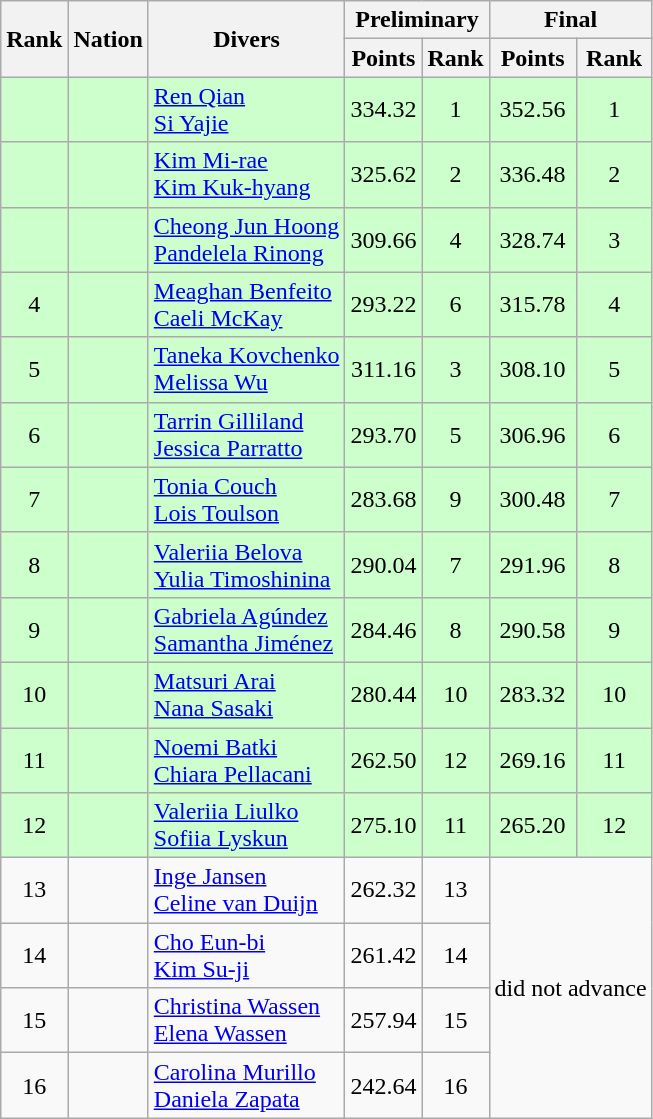<table class="wikitable sortable" style="text-align:center">
<tr>
<th rowspan=2>Rank</th>
<th rowspan=2>Nation</th>
<th rowspan=2>Divers</th>
<th colspan=2>Preliminary</th>
<th colspan=2>Final</th>
</tr>
<tr>
<th>Points</th>
<th>Rank</th>
<th>Points</th>
<th>Rank</th>
</tr>
<tr bgcolor=ccffcc>
<td></td>
<td align=left></td>
<td align=left><a href='#'>Ren Qian</a><br><a href='#'>Si Yajie</a></td>
<td>334.32</td>
<td>1</td>
<td>352.56</td>
<td>1</td>
</tr>
<tr bgcolor=ccffcc>
<td></td>
<td align=left></td>
<td align=left><a href='#'>Kim Mi-rae</a><br><a href='#'>Kim Kuk-hyang</a></td>
<td>325.62</td>
<td>2</td>
<td>336.48</td>
<td>2</td>
</tr>
<tr bgcolor=ccffcc>
<td></td>
<td align=left></td>
<td align=left><a href='#'>Cheong Jun Hoong</a><br><a href='#'>Pandelela Rinong</a></td>
<td>309.66</td>
<td>4</td>
<td>328.74</td>
<td>3</td>
</tr>
<tr bgcolor=ccffcc>
<td>4</td>
<td align=left></td>
<td align=left><a href='#'>Meaghan Benfeito</a><br><a href='#'>Caeli McKay</a></td>
<td>293.22</td>
<td>6</td>
<td>315.78</td>
<td>4</td>
</tr>
<tr bgcolor=ccffcc>
<td>5</td>
<td align=left></td>
<td align=left><a href='#'>Taneka Kovchenko</a><br><a href='#'>Melissa Wu</a></td>
<td>311.16</td>
<td>3</td>
<td>308.10</td>
<td>5</td>
</tr>
<tr bgcolor=ccffcc>
<td>6</td>
<td align=left></td>
<td align=left><a href='#'>Tarrin Gilliland</a><br><a href='#'>Jessica Parratto</a></td>
<td>293.70</td>
<td>5</td>
<td>306.96</td>
<td>6</td>
</tr>
<tr bgcolor=ccffcc>
<td>7</td>
<td align=left></td>
<td align=left><a href='#'>Tonia Couch</a><br><a href='#'>Lois Toulson</a></td>
<td>283.68</td>
<td>9</td>
<td>300.48</td>
<td>7</td>
</tr>
<tr bgcolor=ccffcc>
<td>8</td>
<td align=left></td>
<td align=left><a href='#'>Valeriia Belova</a><br><a href='#'>Yulia Timoshinina</a></td>
<td>290.04</td>
<td>7</td>
<td>291.96</td>
<td>8</td>
</tr>
<tr bgcolor=ccffcc>
<td>9</td>
<td align=left></td>
<td align=left><a href='#'>Gabriela Agúndez</a><br><a href='#'>Samantha Jiménez</a></td>
<td>284.46</td>
<td>8</td>
<td>290.58</td>
<td>9</td>
</tr>
<tr bgcolor=ccffcc>
<td>10</td>
<td align=left></td>
<td align=left><a href='#'>Matsuri Arai</a><br><a href='#'>Nana Sasaki</a></td>
<td>280.44</td>
<td>10</td>
<td>283.32</td>
<td>10</td>
</tr>
<tr bgcolor=ccffcc>
<td>11</td>
<td align=left></td>
<td align=left><a href='#'>Noemi Batki</a><br><a href='#'>Chiara Pellacani</a></td>
<td>262.50</td>
<td>12</td>
<td>269.16</td>
<td>11</td>
</tr>
<tr bgcolor=ccffcc>
<td>12</td>
<td align=left></td>
<td align=left><a href='#'>Valeriia Liulko</a><br><a href='#'>Sofiia Lyskun</a></td>
<td>275.10</td>
<td>11</td>
<td>265.20</td>
<td>12</td>
</tr>
<tr>
<td>13</td>
<td align=left></td>
<td align=left><a href='#'>Inge Jansen</a><br><a href='#'>Celine van Duijn</a></td>
<td>262.32</td>
<td>13</td>
<td colspan=2 rowspan=4>did not advance</td>
</tr>
<tr>
<td>14</td>
<td align=left></td>
<td align=left><a href='#'>Cho Eun-bi</a><br><a href='#'>Kim Su-ji</a></td>
<td>261.42</td>
<td>14</td>
</tr>
<tr>
<td>15</td>
<td align=left></td>
<td align=left><a href='#'>Christina Wassen</a><br><a href='#'>Elena Wassen</a></td>
<td>257.94</td>
<td>15</td>
</tr>
<tr>
<td>16</td>
<td align=left></td>
<td align=left><a href='#'>Carolina Murillo</a><br><a href='#'>Daniela Zapata</a></td>
<td>242.64</td>
<td>16</td>
</tr>
</table>
